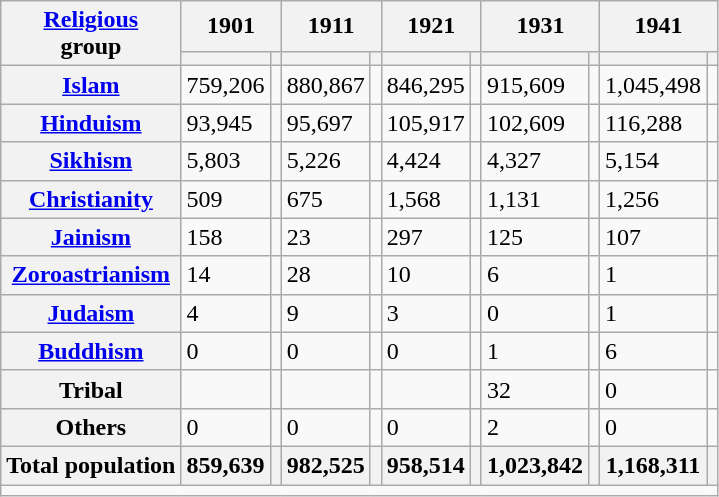<table class="wikitable sortable">
<tr>
<th rowspan="2"><a href='#'>Religious</a><br>group</th>
<th colspan="2">1901</th>
<th colspan="2">1911</th>
<th colspan="2">1921</th>
<th colspan="2">1931</th>
<th colspan="2">1941</th>
</tr>
<tr>
<th><a href='#'></a></th>
<th></th>
<th></th>
<th></th>
<th></th>
<th></th>
<th></th>
<th></th>
<th></th>
<th></th>
</tr>
<tr>
<th><a href='#'>Islam</a> </th>
<td>759,206</td>
<td></td>
<td>880,867</td>
<td></td>
<td>846,295</td>
<td></td>
<td>915,609</td>
<td></td>
<td>1,045,498</td>
<td></td>
</tr>
<tr>
<th><a href='#'>Hinduism</a> </th>
<td>93,945</td>
<td></td>
<td>95,697</td>
<td></td>
<td>105,917</td>
<td></td>
<td>102,609</td>
<td></td>
<td>116,288</td>
<td></td>
</tr>
<tr>
<th><a href='#'>Sikhism</a> </th>
<td>5,803</td>
<td></td>
<td>5,226</td>
<td></td>
<td>4,424</td>
<td></td>
<td>4,327</td>
<td></td>
<td>5,154</td>
<td></td>
</tr>
<tr>
<th><a href='#'>Christianity</a> </th>
<td>509</td>
<td></td>
<td>675</td>
<td></td>
<td>1,568</td>
<td></td>
<td>1,131</td>
<td></td>
<td>1,256</td>
<td></td>
</tr>
<tr>
<th><a href='#'>Jainism</a> </th>
<td>158</td>
<td></td>
<td>23</td>
<td></td>
<td>297</td>
<td></td>
<td>125</td>
<td></td>
<td>107</td>
<td></td>
</tr>
<tr>
<th><a href='#'>Zoroastrianism</a> </th>
<td>14</td>
<td></td>
<td>28</td>
<td></td>
<td>10</td>
<td></td>
<td>6</td>
<td></td>
<td>1</td>
<td></td>
</tr>
<tr>
<th><a href='#'>Judaism</a> </th>
<td>4</td>
<td></td>
<td>9</td>
<td></td>
<td>3</td>
<td></td>
<td>0</td>
<td></td>
<td>1</td>
<td></td>
</tr>
<tr>
<th><a href='#'>Buddhism</a> </th>
<td>0</td>
<td></td>
<td>0</td>
<td></td>
<td>0</td>
<td></td>
<td>1</td>
<td></td>
<td>6</td>
<td></td>
</tr>
<tr>
<th>Tribal</th>
<td></td>
<td></td>
<td></td>
<td></td>
<td></td>
<td></td>
<td>32</td>
<td></td>
<td>0</td>
<td></td>
</tr>
<tr>
<th>Others</th>
<td>0</td>
<td></td>
<td>0</td>
<td></td>
<td>0</td>
<td></td>
<td>2</td>
<td></td>
<td>0</td>
<td></td>
</tr>
<tr>
<th>Total population</th>
<th>859,639</th>
<th></th>
<th>982,525</th>
<th></th>
<th>958,514</th>
<th></th>
<th>1,023,842</th>
<th></th>
<th>1,168,311</th>
<th></th>
</tr>
<tr class="sortbottom">
<td colspan="11"></td>
</tr>
</table>
